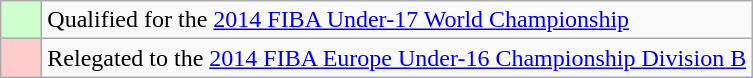<table class="wikitable">
<tr>
<td style="background: #ccffcc; width:20px;"></td>
<td>Qualified for the <a href='#'>2014 FIBA Under-17 World Championship</a></td>
</tr>
<tr>
<td style="background: #ffcccc;"></td>
<td>Relegated to the <a href='#'>2014 FIBA Europe Under-16 Championship Division B</a></td>
</tr>
</table>
